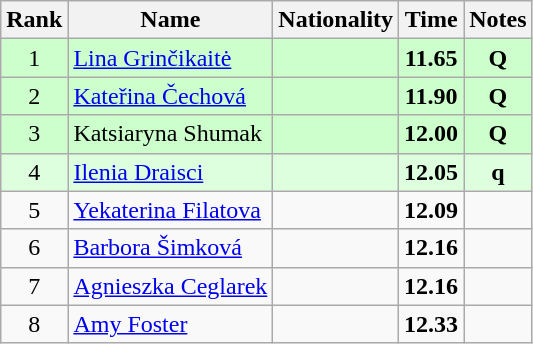<table class="wikitable sortable" style="text-align:center">
<tr>
<th>Rank</th>
<th>Name</th>
<th>Nationality</th>
<th>Time</th>
<th>Notes</th>
</tr>
<tr bgcolor=ccffcc>
<td>1</td>
<td align=left><a href='#'>Lina Grinčikaitė</a></td>
<td align=left></td>
<td><strong>11.65</strong></td>
<td><strong>Q</strong></td>
</tr>
<tr bgcolor=ccffcc>
<td>2</td>
<td align=left><a href='#'>Kateřina Čechová</a></td>
<td align=left></td>
<td><strong>11.90</strong></td>
<td><strong>Q</strong></td>
</tr>
<tr bgcolor=ccffcc>
<td>3</td>
<td align=left>Katsiaryna Shumak</td>
<td align=left></td>
<td><strong>12.00</strong></td>
<td><strong>Q</strong></td>
</tr>
<tr bgcolor=ddffdd>
<td>4</td>
<td align=left><a href='#'>Ilenia Draisci</a></td>
<td align=left></td>
<td><strong>12.05</strong></td>
<td><strong>q</strong></td>
</tr>
<tr>
<td>5</td>
<td align=left><a href='#'>Yekaterina Filatova</a></td>
<td align=left></td>
<td><strong>12.09</strong></td>
<td></td>
</tr>
<tr>
<td>6</td>
<td align=left><a href='#'>Barbora Šimková</a></td>
<td align=left></td>
<td><strong>12.16</strong></td>
<td></td>
</tr>
<tr>
<td>7</td>
<td align=left><a href='#'>Agnieszka Ceglarek</a></td>
<td align=left></td>
<td><strong>12.16</strong></td>
<td></td>
</tr>
<tr>
<td>8</td>
<td align=left><a href='#'>Amy Foster</a></td>
<td align=left></td>
<td><strong>12.33</strong></td>
<td></td>
</tr>
</table>
